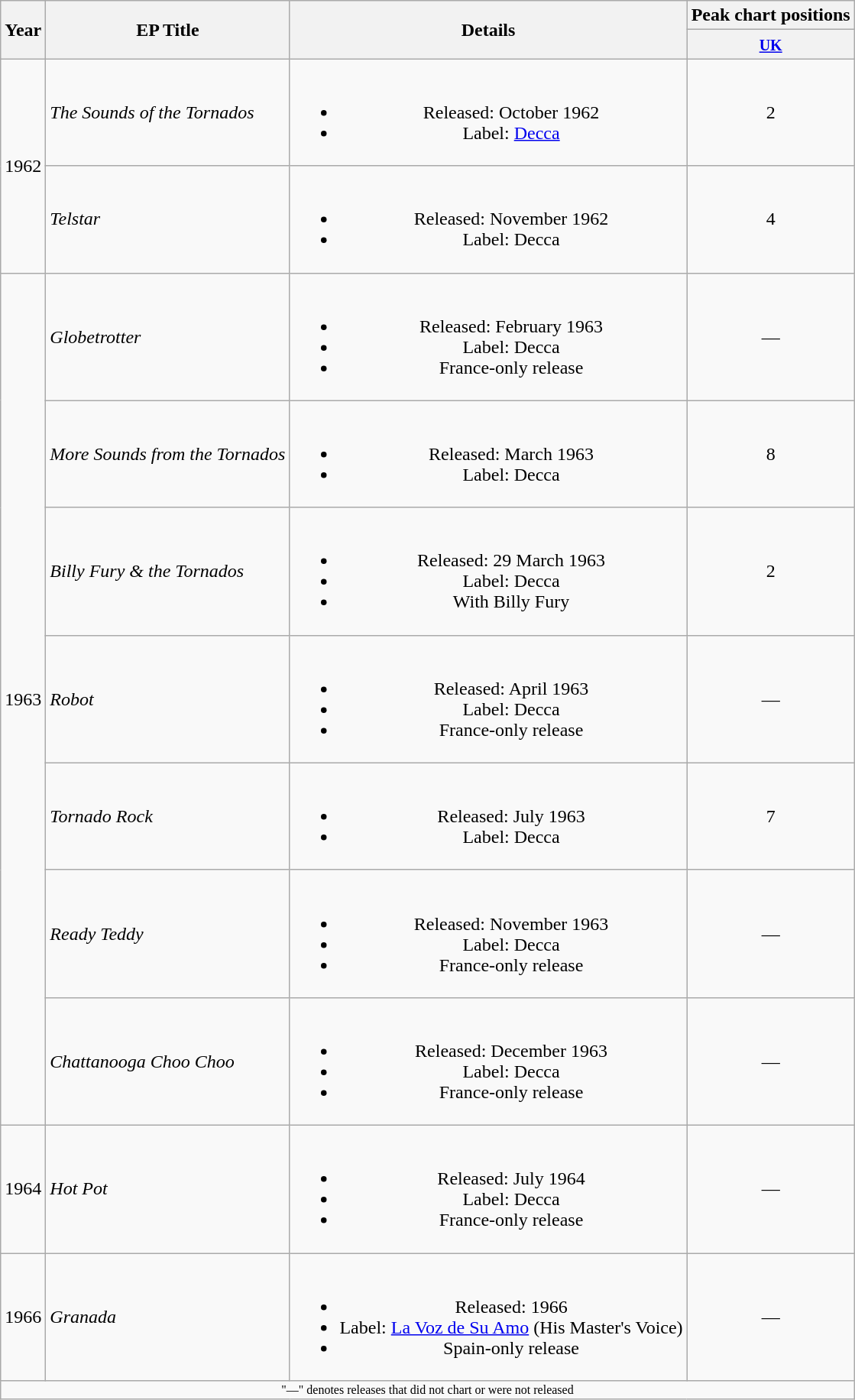<table class="wikitable" style="text-align:center">
<tr>
<th rowspan="2">Year</th>
<th rowspan="2">EP Title</th>
<th rowspan="2">Details</th>
<th>Peak chart positions</th>
</tr>
<tr>
<th><small><a href='#'>UK</a></small><br></th>
</tr>
<tr>
<td rowspan="2">1962</td>
<td align="left"><em>The Sounds of the Tornados</em></td>
<td><br><ul><li>Released: October 1962</li><li>Label: <a href='#'>Decca</a></li></ul></td>
<td>2</td>
</tr>
<tr>
<td align="left"><em>Telstar</em></td>
<td><br><ul><li>Released: November 1962</li><li>Label: Decca</li></ul></td>
<td>4</td>
</tr>
<tr>
<td rowspan="7">1963</td>
<td align="left"><em>Globetrotter</em></td>
<td><br><ul><li>Released: February 1963</li><li>Label: Decca</li><li>France-only release</li></ul></td>
<td>—</td>
</tr>
<tr>
<td align="left"><em>More Sounds from the Tornados</em></td>
<td><br><ul><li>Released: March 1963</li><li>Label: Decca</li></ul></td>
<td>8</td>
</tr>
<tr>
<td align="left"><em>Billy Fury & the Tornados</em></td>
<td><br><ul><li>Released: 29 March 1963</li><li>Label: Decca</li><li>With Billy Fury</li></ul></td>
<td>2</td>
</tr>
<tr>
<td align="left"><em>Robot</em></td>
<td><br><ul><li>Released: April 1963</li><li>Label: Decca</li><li>France-only release</li></ul></td>
<td>—</td>
</tr>
<tr>
<td align="left"><em>Tornado Rock</em></td>
<td><br><ul><li>Released: July 1963</li><li>Label: Decca</li></ul></td>
<td>7</td>
</tr>
<tr>
<td align="left"><em>Ready Teddy</em></td>
<td><br><ul><li>Released: November 1963</li><li>Label: Decca</li><li>France-only release</li></ul></td>
<td>—</td>
</tr>
<tr>
<td align="left"><em>Chattanooga Choo Choo</em></td>
<td><br><ul><li>Released: December 1963</li><li>Label: Decca</li><li>France-only release</li></ul></td>
<td>—</td>
</tr>
<tr>
<td>1964</td>
<td align="left"><em>Hot Pot</em></td>
<td><br><ul><li>Released: July 1964</li><li>Label: Decca</li><li>France-only release</li></ul></td>
<td>—</td>
</tr>
<tr>
<td>1966</td>
<td align="left"><em>Granada</em></td>
<td><br><ul><li>Released: 1966</li><li>Label: <a href='#'>La Voz de Su Amo</a> (His Master's Voice)</li><li>Spain-only release</li></ul></td>
<td>—</td>
</tr>
<tr>
<td colspan="4" style="font-size:8pt">"—" denotes releases that did not chart or were not released</td>
</tr>
</table>
